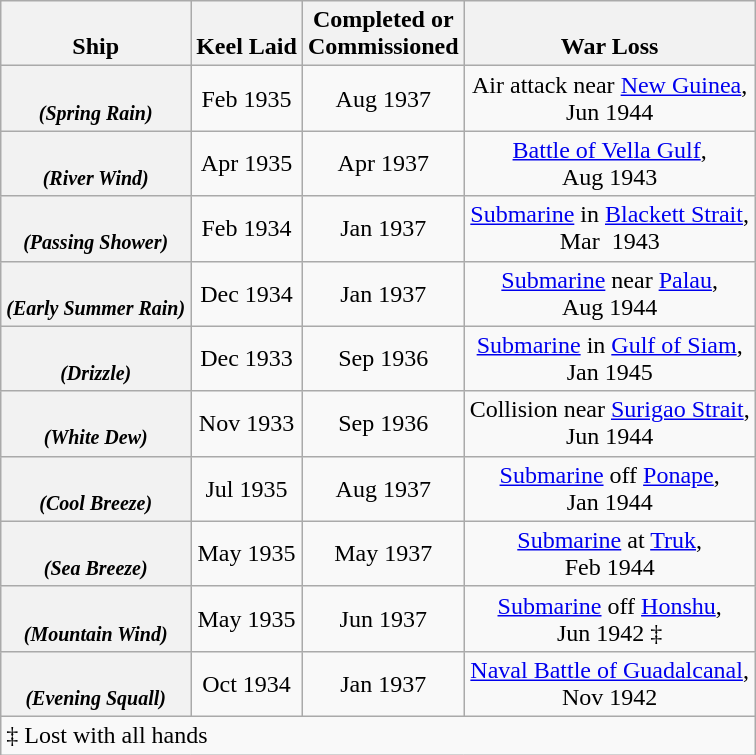<table class="wikitable plainrowheaders" style="text-align: center">
<tr valign="bottom">
<th scope="col">Ship</th>
<th scope="col">Keel Laid</th>
<th scope="col">Completed or<br>Commissioned</th>
<th scope="col">War Loss</th>
</tr>
<tr>
<th><br><small><em>(Spring Rain)</em></small></th>
<td>Feb 1935</td>
<td>Aug 1937</td>
<td>Air attack near <a href='#'>New Guinea</a>,<br>Jun 1944</td>
</tr>
<tr>
<th><br><small><em>(River Wind)</em></small></th>
<td>Apr 1935</td>
<td>Apr 1937</td>
<td><a href='#'>Battle of Vella Gulf</a>,<br>Aug 1943</td>
</tr>
<tr>
<th><br><small><em>(Passing Shower)</em></small></th>
<td>Feb 1934</td>
<td>Jan 1937</td>
<td><a href='#'>Submarine</a> in <a href='#'>Blackett Strait</a>,<br>Mar  1943</td>
</tr>
<tr>
<th><br><small><em>(Early Summer Rain)</em></small></th>
<td>Dec 1934</td>
<td>Jan 1937</td>
<td><a href='#'>Submarine</a> near <a href='#'>Palau</a>,<br>Aug 1944</td>
</tr>
<tr>
<th><br><small><em>(Drizzle)</em></small></th>
<td>Dec 1933</td>
<td>Sep 1936</td>
<td><a href='#'>Submarine</a> in <a href='#'>Gulf of Siam</a>,<br>Jan 1945</td>
</tr>
<tr>
<th><br><small><em>(White Dew)</em></small></th>
<td>Nov 1933</td>
<td>Sep 1936</td>
<td>Collision near <a href='#'>Surigao Strait</a>,<br>Jun 1944</td>
</tr>
<tr>
<th><br><small><em>(Cool Breeze)</em></small></th>
<td>Jul 1935</td>
<td>Aug 1937</td>
<td><a href='#'>Submarine</a> off <a href='#'>Ponape</a>,<br>Jan 1944</td>
</tr>
<tr>
<th><br><small><em>(Sea Breeze)</em></small></th>
<td>May 1935</td>
<td>May 1937</td>
<td><a href='#'>Submarine</a> at <a href='#'>Truk</a>,<br>Feb 1944</td>
</tr>
<tr>
<th><br><small><em>(Mountain Wind)</em></small></th>
<td>May 1935</td>
<td>Jun 1937</td>
<td><a href='#'>Submarine</a> off <a href='#'>Honshu</a>,<br>Jun 1942 ‡</td>
</tr>
<tr>
<th><br><small><em>(Evening Squall)</em></small></th>
<td>Oct 1934</td>
<td>Jan 1937</td>
<td><a href='#'>Naval Battle of Guadalcanal</a>,<br>Nov 1942</td>
</tr>
<tr>
<td colspan=11 style="text-align: left">‡ Lost with all hands</td>
</tr>
</table>
